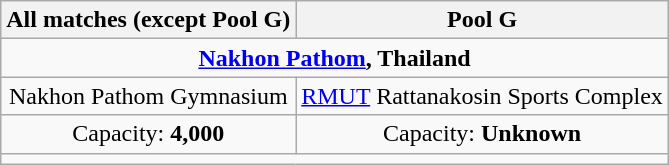<table class="wikitable" style="text-align:center">
<tr>
<th>All matches (except Pool G)</th>
<th>Pool G</th>
</tr>
<tr>
<td colspan=2><strong><a href='#'>Nakhon Pathom</a>, Thailand</strong></td>
</tr>
<tr>
<td>Nakhon Pathom Gymnasium</td>
<td><a href='#'>RMUT</a> Rattanakosin Sports Complex</td>
</tr>
<tr>
<td>Capacity: <strong>4,000</strong></td>
<td>Capacity: <strong>Unknown</strong></td>
</tr>
<tr>
<td colspan=2></td>
</tr>
</table>
